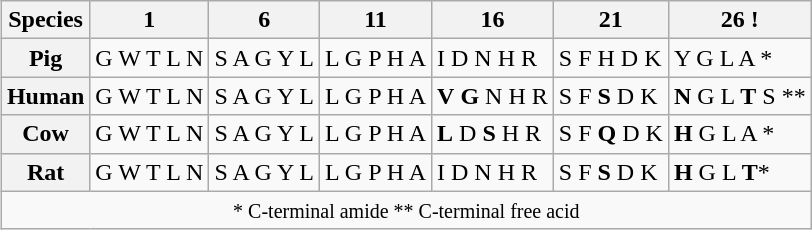<table class="wikitable" border="1" align="right">
<tr>
<th>Species</th>
<th>1</th>
<th>6</th>
<th>11</th>
<th>16</th>
<th>21</th>
<th>26 !</th>
</tr>
<tr>
<th>Pig</th>
<td>G W T L N</td>
<td>S A G Y L</td>
<td>L G P H A</td>
<td>I D N H R</td>
<td>S F H D K</td>
<td>Y G L A *</td>
</tr>
<tr>
<th>Human</th>
<td>G W T L N</td>
<td>S A G Y L</td>
<td>L G P H A</td>
<td><strong>V</strong> <strong>G</strong> N H R</td>
<td>S F <strong>S</strong> D K</td>
<td><strong>N</strong> G L <strong>T</strong> S **</td>
</tr>
<tr>
<th>Cow</th>
<td>G W T L N</td>
<td>S A G Y L</td>
<td>L G P H A</td>
<td><strong>L</strong> D <strong>S</strong> H R</td>
<td>S F <strong>Q</strong> D K</td>
<td><strong>H</strong> G L A *</td>
</tr>
<tr>
<th>Rat</th>
<td>G W T L N</td>
<td>S A G Y L</td>
<td>L G P H A</td>
<td>I D N H R</td>
<td>S F <strong>S</strong> D K</td>
<td><strong>H</strong> G L <strong>T</strong>*</td>
</tr>
<tr>
<td colspan=7 align=center><small>* C-terminal amide ** C-terminal free acid</small></td>
</tr>
</table>
